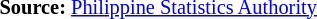<table style="font-size:85%;" '|>
<tr>
<td><br><p>
<strong>Source:</strong> <a href='#'>Philippine Statistics Authority</a>
</p></td>
</tr>
</table>
